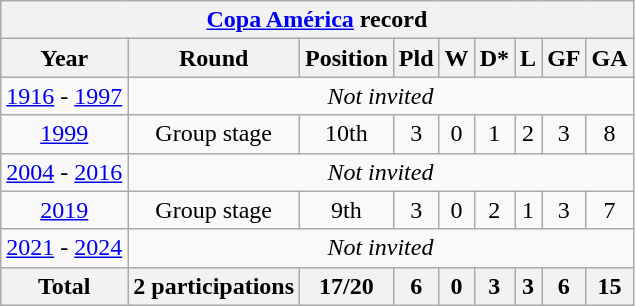<table class="wikitable">
<tr align=center>
<th colspan=9><a href='#'>Copa América</a> record</th>
</tr>
<tr>
<th>Year</th>
<th>Round</th>
<th>Position</th>
<th>Pld</th>
<th>W</th>
<th>D*</th>
<th>L</th>
<th>GF</th>
<th>GA</th>
</tr>
<tr align=center>
<td><a href='#'>1916</a> - <a href='#'>1997</a></td>
<td colspan=8><em>Not invited</em></td>
</tr>
<tr align=center>
<td> <a href='#'>1999</a></td>
<td>Group stage</td>
<td>10th</td>
<td>3</td>
<td>0</td>
<td>1</td>
<td>2</td>
<td>3</td>
<td>8</td>
</tr>
<tr align=center>
<td><a href='#'>2004</a> - <a href='#'>2016</a></td>
<td colspan=8><em>Not invited</em></td>
</tr>
<tr align=center>
<td> <a href='#'>2019</a></td>
<td>Group stage</td>
<td>9th</td>
<td>3</td>
<td>0</td>
<td>2</td>
<td>1</td>
<td>3</td>
<td>7</td>
</tr>
<tr align=center>
<td><a href='#'>2021</a> - <a href='#'>2024</a></td>
<td colspan=8><em>Not invited</em></td>
</tr>
<tr align=center>
<th>Total</th>
<th>2 participations</th>
<th>17/20</th>
<th>6</th>
<th>0</th>
<th>3</th>
<th>3</th>
<th>6</th>
<th>15</th>
</tr>
</table>
